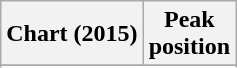<table class="wikitable sortable plainrowheaders">
<tr>
<th scope="col">Chart (2015)</th>
<th scope="col">Peak<br>position</th>
</tr>
<tr>
</tr>
<tr>
</tr>
</table>
